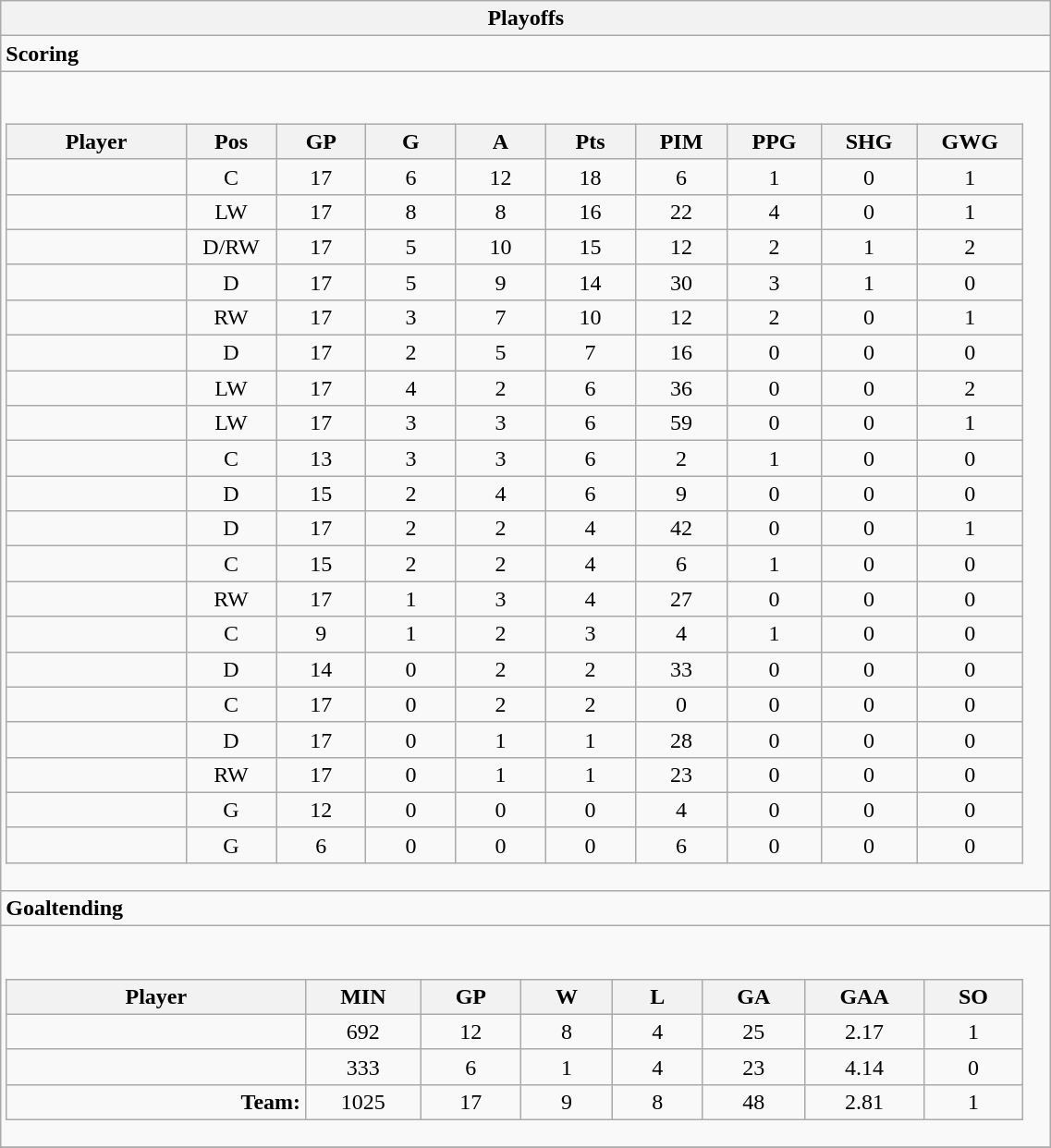<table class="wikitable collapsible " width="60%" border="1">
<tr>
<th>Playoffs</th>
</tr>
<tr>
<td class="tocccolors"><strong>Scoring</strong></td>
</tr>
<tr>
<td><br><table class="wikitable sortable">
<tr ALIGN="center">
<th bgcolor="#DDDDFF" width="10%">Player</th>
<th bgcolor="#DDDDFF" width="3%" title="Position">Pos</th>
<th bgcolor="#DDDDFF" width="5%" title="Games played">GP</th>
<th bgcolor="#DDDDFF" width="5%" title="Goals">G</th>
<th bgcolor="#DDDDFF" width="5%" title="Assists">A</th>
<th bgcolor="#DDDDFF" width="5%" title="Points">Pts</th>
<th bgcolor="#DDDDFF" width="5%" title="Penalties in Minutes">PIM</th>
<th bgcolor="#DDDDFF" width="5%" title="Power play goals">PPG</th>
<th bgcolor="#DDDDFF" width="5%" title="Short-handed goals">SHG</th>
<th bgcolor="#DDDDFF" width="5%" title="Game-winning goals">GWG</th>
</tr>
<tr align="center">
<td align="right"></td>
<td>C</td>
<td>17</td>
<td>6</td>
<td>12</td>
<td>18</td>
<td>6</td>
<td>1</td>
<td>0</td>
<td>1</td>
</tr>
<tr align="center">
<td align="right"></td>
<td>LW</td>
<td>17</td>
<td>8</td>
<td>8</td>
<td>16</td>
<td>22</td>
<td>4</td>
<td>0</td>
<td>1</td>
</tr>
<tr align="center">
<td align="right"></td>
<td>D/RW</td>
<td>17</td>
<td>5</td>
<td>10</td>
<td>15</td>
<td>12</td>
<td>2</td>
<td>1</td>
<td>2</td>
</tr>
<tr align="center">
<td align="right"></td>
<td>D</td>
<td>17</td>
<td>5</td>
<td>9</td>
<td>14</td>
<td>30</td>
<td>3</td>
<td>1</td>
<td>0</td>
</tr>
<tr align="center">
<td align="right"></td>
<td>RW</td>
<td>17</td>
<td>3</td>
<td>7</td>
<td>10</td>
<td>12</td>
<td>2</td>
<td>0</td>
<td>1</td>
</tr>
<tr align="center">
<td align="right"></td>
<td>D</td>
<td>17</td>
<td>2</td>
<td>5</td>
<td>7</td>
<td>16</td>
<td>0</td>
<td>0</td>
<td>0</td>
</tr>
<tr align="center">
<td align="right"></td>
<td>LW</td>
<td>17</td>
<td>4</td>
<td>2</td>
<td>6</td>
<td>36</td>
<td>0</td>
<td>0</td>
<td>2</td>
</tr>
<tr align="center">
<td align="right"></td>
<td>LW</td>
<td>17</td>
<td>3</td>
<td>3</td>
<td>6</td>
<td>59</td>
<td>0</td>
<td>0</td>
<td>1</td>
</tr>
<tr align="center">
<td align="right"></td>
<td>C</td>
<td>13</td>
<td>3</td>
<td>3</td>
<td>6</td>
<td>2</td>
<td>1</td>
<td>0</td>
<td>0</td>
</tr>
<tr align="center">
<td align="right"></td>
<td>D</td>
<td>15</td>
<td>2</td>
<td>4</td>
<td>6</td>
<td>9</td>
<td>0</td>
<td>0</td>
<td>0</td>
</tr>
<tr align="center">
<td align="right"></td>
<td>D</td>
<td>17</td>
<td>2</td>
<td>2</td>
<td>4</td>
<td>42</td>
<td>0</td>
<td>0</td>
<td>1</td>
</tr>
<tr align="center">
<td align="right"></td>
<td>C</td>
<td>15</td>
<td>2</td>
<td>2</td>
<td>4</td>
<td>6</td>
<td>1</td>
<td>0</td>
<td>0</td>
</tr>
<tr align="center">
<td align="right"></td>
<td>RW</td>
<td>17</td>
<td>1</td>
<td>3</td>
<td>4</td>
<td>27</td>
<td>0</td>
<td>0</td>
<td>0</td>
</tr>
<tr align="center">
<td align="right"></td>
<td>C</td>
<td>9</td>
<td>1</td>
<td>2</td>
<td>3</td>
<td>4</td>
<td>1</td>
<td>0</td>
<td>0</td>
</tr>
<tr align="center">
<td align="right"></td>
<td>D</td>
<td>14</td>
<td>0</td>
<td>2</td>
<td>2</td>
<td>33</td>
<td>0</td>
<td>0</td>
<td>0</td>
</tr>
<tr align="center">
<td align="right"></td>
<td>C</td>
<td>17</td>
<td>0</td>
<td>2</td>
<td>2</td>
<td>0</td>
<td>0</td>
<td>0</td>
<td>0</td>
</tr>
<tr align="center">
<td align="right"></td>
<td>D</td>
<td>17</td>
<td>0</td>
<td>1</td>
<td>1</td>
<td>28</td>
<td>0</td>
<td>0</td>
<td>0</td>
</tr>
<tr align="center">
<td align="right"></td>
<td>RW</td>
<td>17</td>
<td>0</td>
<td>1</td>
<td>1</td>
<td>23</td>
<td>0</td>
<td>0</td>
<td>0</td>
</tr>
<tr align="center">
<td align="right"></td>
<td>G</td>
<td>12</td>
<td>0</td>
<td>0</td>
<td>0</td>
<td>4</td>
<td>0</td>
<td>0</td>
<td>0</td>
</tr>
<tr align="center">
<td align="right"></td>
<td>G</td>
<td>6</td>
<td>0</td>
<td>0</td>
<td>0</td>
<td>6</td>
<td>0</td>
<td>0</td>
<td>0</td>
</tr>
</table>
</td>
</tr>
<tr>
<td class="toccolors"><strong>Goaltending</strong></td>
</tr>
<tr>
<td><br><table class="wikitable sortable">
<tr>
<th bgcolor="#DDDDFF" width="10%">Player</th>
<th width="3%" bgcolor="#DDDDFF" title="Minutes played">MIN</th>
<th width="3%" bgcolor="#DDDDFF" title="Games played in">GP</th>
<th width="3%" bgcolor="#DDDDFF" title="Wins">W</th>
<th width="3%" bgcolor="#DDDDFF"title="Losses">L</th>
<th width="3%" bgcolor="#DDDDFF" title="Goals against">GA</th>
<th width="3%" bgcolor="#DDDDFF" title="Goals against average">GAA</th>
<th width="3%" bgcolor="#DDDDFF" title="Shut-outs">SO</th>
</tr>
<tr align="center">
<td align="right"></td>
<td>692</td>
<td>12</td>
<td>8</td>
<td>4</td>
<td>25</td>
<td>2.17</td>
<td>1</td>
</tr>
<tr align="center">
<td align="right"></td>
<td>333</td>
<td>6</td>
<td>1</td>
<td>4</td>
<td>23</td>
<td>4.14</td>
<td>0</td>
</tr>
<tr align="center">
<td align="right"><strong>Team:</strong></td>
<td>1025</td>
<td>17</td>
<td>9</td>
<td>8</td>
<td>48</td>
<td>2.81</td>
<td>1</td>
</tr>
</table>
</td>
</tr>
<tr>
</tr>
</table>
